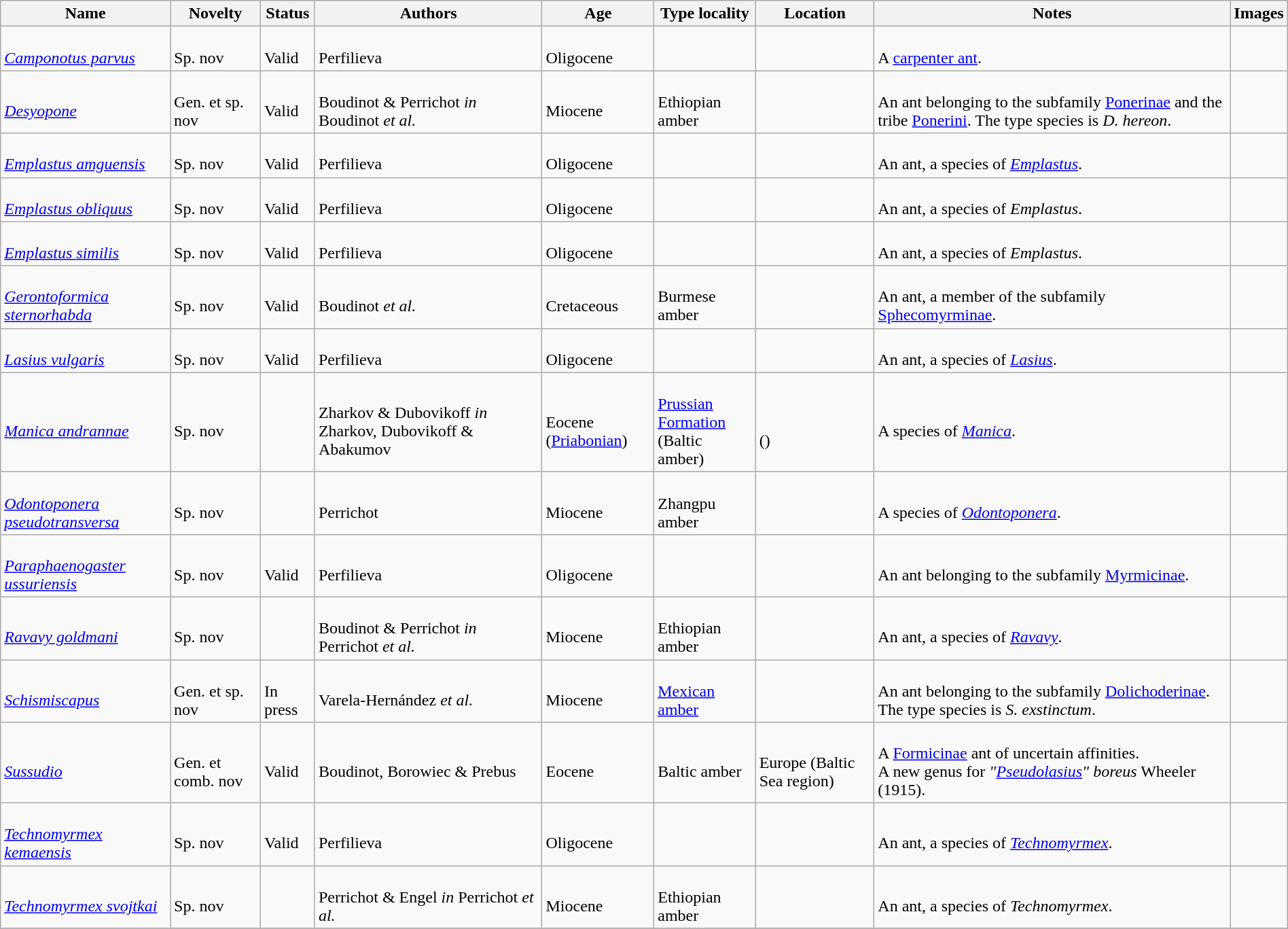<table class="wikitable sortable" align="center" width="100%">
<tr>
<th>Name</th>
<th>Novelty</th>
<th>Status</th>
<th>Authors</th>
<th>Age</th>
<th>Type locality</th>
<th>Location</th>
<th>Notes</th>
<th>Images</th>
</tr>
<tr>
<td><br><em><a href='#'>Camponotus parvus</a></em></td>
<td><br>Sp. nov</td>
<td><br>Valid</td>
<td><br>Perfilieva</td>
<td><br>Oligocene</td>
<td></td>
<td><br></td>
<td><br>A <a href='#'>carpenter ant</a>.</td>
<td></td>
</tr>
<tr>
<td><br><em><a href='#'>Desyopone</a></em></td>
<td><br>Gen. et sp. nov</td>
<td><br>Valid</td>
<td><br>Boudinot & Perrichot <em>in</em> Boudinot <em>et al.</em></td>
<td><br>Miocene</td>
<td><br>Ethiopian amber</td>
<td><br></td>
<td><br>An ant belonging to the subfamily <a href='#'>Ponerinae</a> and the tribe <a href='#'>Ponerini</a>. The type species is <em>D. hereon</em>.</td>
<td></td>
</tr>
<tr>
<td><br><em><a href='#'>Emplastus amguensis</a></em></td>
<td><br>Sp. nov</td>
<td><br>Valid</td>
<td><br>Perfilieva</td>
<td><br>Oligocene</td>
<td></td>
<td><br></td>
<td><br>An ant, a species of <em><a href='#'>Emplastus</a></em>.</td>
<td></td>
</tr>
<tr>
<td><br><em><a href='#'>Emplastus obliquus</a></em></td>
<td><br>Sp. nov</td>
<td><br>Valid</td>
<td><br>Perfilieva</td>
<td><br>Oligocene</td>
<td></td>
<td><br></td>
<td><br>An ant, a species of <em>Emplastus</em>.</td>
<td></td>
</tr>
<tr>
<td><br><em><a href='#'>Emplastus similis</a></em></td>
<td><br>Sp. nov</td>
<td><br>Valid</td>
<td><br>Perfilieva</td>
<td><br>Oligocene</td>
<td></td>
<td><br></td>
<td><br>An ant, a species of <em>Emplastus</em>.</td>
<td></td>
</tr>
<tr>
<td><br><em><a href='#'>Gerontoformica sternorhabda</a></em></td>
<td><br>Sp. nov</td>
<td><br>Valid</td>
<td><br>Boudinot <em>et al.</em></td>
<td><br>Cretaceous</td>
<td><br>Burmese amber</td>
<td><br></td>
<td><br>An ant, a member of the subfamily <a href='#'>Sphecomyrminae</a>.</td>
<td></td>
</tr>
<tr>
<td><br><em><a href='#'>Lasius vulgaris</a></em></td>
<td><br>Sp. nov</td>
<td><br>Valid</td>
<td><br>Perfilieva</td>
<td><br>Oligocene</td>
<td></td>
<td><br></td>
<td><br>An ant, a species of <em><a href='#'>Lasius</a></em>.</td>
<td></td>
</tr>
<tr>
<td><br><em><a href='#'>Manica andrannae</a></em></td>
<td><br>Sp. nov</td>
<td></td>
<td><br>Zharkov & Dubovikoff <em>in</em> Zharkov, Dubovikoff & Abakumov</td>
<td><br>Eocene (<a href='#'>Priabonian</a>)</td>
<td><br><a href='#'>Prussian Formation</a><br>(Baltic amber)</td>
<td><br><br>()</td>
<td><br>A species of <em><a href='#'>Manica</a></em>.</td>
<td></td>
</tr>
<tr>
<td><br><em><a href='#'>Odontoponera pseudotransversa</a></em></td>
<td><br>Sp. nov</td>
<td></td>
<td><br>Perrichot</td>
<td><br>Miocene</td>
<td><br>Zhangpu amber</td>
<td><br></td>
<td><br>A species of <em><a href='#'>Odontoponera</a></em>.</td>
<td></td>
</tr>
<tr>
<td><br><em><a href='#'>Paraphaenogaster ussuriensis</a></em></td>
<td><br>Sp. nov</td>
<td><br>Valid</td>
<td><br>Perfilieva</td>
<td><br>Oligocene</td>
<td></td>
<td><br></td>
<td><br>An ant belonging to the subfamily <a href='#'>Myrmicinae</a>.</td>
<td></td>
</tr>
<tr>
<td><br><em><a href='#'>Ravavy goldmani</a></em></td>
<td><br>Sp. nov</td>
<td></td>
<td><br>Boudinot & Perrichot <em>in</em> Perrichot <em>et al.</em></td>
<td><br>Miocene</td>
<td><br>Ethiopian amber</td>
<td><br></td>
<td><br>An ant, a species of <em><a href='#'>Ravavy</a></em>.</td>
<td></td>
</tr>
<tr>
<td><br><em><a href='#'>Schismiscapus</a></em></td>
<td><br>Gen. et sp. nov</td>
<td><br>In press</td>
<td><br>Varela-Hernández <em>et al.</em></td>
<td><br>Miocene</td>
<td><br><a href='#'>Mexican amber</a></td>
<td><br></td>
<td><br>An ant belonging to the subfamily <a href='#'>Dolichoderinae</a>. The type species is <em>S. exstinctum</em>.</td>
<td></td>
</tr>
<tr>
<td><br><em><a href='#'>Sussudio</a></em></td>
<td><br>Gen. et comb. nov</td>
<td><br>Valid</td>
<td><br>Boudinot, Borowiec & Prebus</td>
<td><br>Eocene</td>
<td><br>Baltic amber</td>
<td><br>Europe (Baltic Sea region)</td>
<td><br>A <a href='#'>Formicinae</a> ant of uncertain affinities.<br> A new genus for <em>"<a href='#'>Pseudolasius</a>" boreus</em> Wheeler (1915).</td>
<td></td>
</tr>
<tr>
<td><br><em><a href='#'>Technomyrmex kemaensis</a></em></td>
<td><br>Sp. nov</td>
<td><br>Valid</td>
<td><br>Perfilieva</td>
<td><br>Oligocene</td>
<td></td>
<td><br></td>
<td><br>An ant, a species of <em><a href='#'>Technomyrmex</a></em>.</td>
<td></td>
</tr>
<tr>
<td><br><em><a href='#'>Technomyrmex svojtkai</a></em></td>
<td><br>Sp. nov</td>
<td></td>
<td><br>Perrichot & Engel <em>in</em> Perrichot <em>et al.</em></td>
<td><br>Miocene</td>
<td><br>Ethiopian amber</td>
<td><br></td>
<td><br>An ant, a species of <em>Technomyrmex</em>.</td>
<td></td>
</tr>
<tr>
</tr>
</table>
